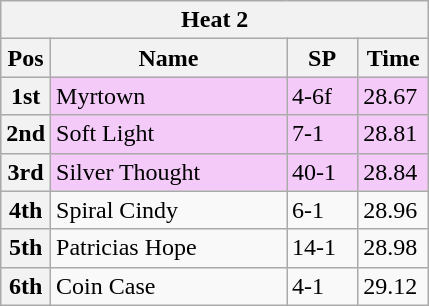<table class="wikitable">
<tr>
<th colspan="6">Heat 2</th>
</tr>
<tr>
<th width=20>Pos</th>
<th width=150>Name</th>
<th width=40>SP</th>
<th width=40>Time</th>
</tr>
<tr style="background: #f4caf9;">
<th>1st</th>
<td>Myrtown</td>
<td>4-6f</td>
<td>28.67</td>
</tr>
<tr style="background: #f4caf9;">
<th>2nd</th>
<td>Soft Light</td>
<td>7-1</td>
<td>28.81</td>
</tr>
<tr style="background: #f4caf9;">
<th>3rd</th>
<td>Silver Thought</td>
<td>40-1</td>
<td>28.84</td>
</tr>
<tr>
<th>4th</th>
<td>Spiral Cindy</td>
<td>6-1</td>
<td>28.96</td>
</tr>
<tr>
<th>5th</th>
<td>Patricias Hope</td>
<td>14-1</td>
<td>28.98</td>
</tr>
<tr>
<th>6th</th>
<td>Coin Case</td>
<td>4-1</td>
<td>29.12</td>
</tr>
</table>
